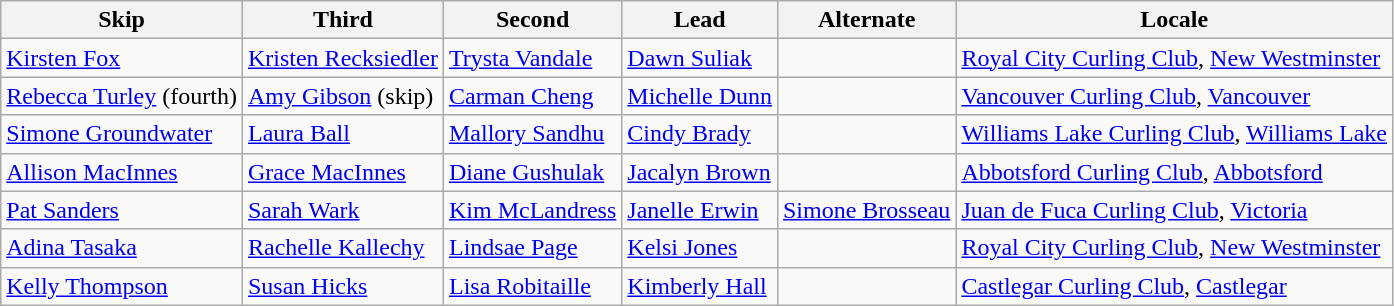<table class="wikitable">
<tr>
<th>Skip</th>
<th>Third</th>
<th>Second</th>
<th>Lead</th>
<th>Alternate</th>
<th>Locale</th>
</tr>
<tr>
<td><a href='#'>Kirsten Fox</a></td>
<td><a href='#'>Kristen Recksiedler</a></td>
<td><a href='#'>Trysta Vandale</a></td>
<td><a href='#'>Dawn Suliak</a></td>
<td></td>
<td><a href='#'>Royal City Curling Club</a>, <a href='#'>New Westminster</a></td>
</tr>
<tr>
<td><a href='#'>Rebecca Turley</a> (fourth)</td>
<td><a href='#'>Amy Gibson</a> (skip)</td>
<td><a href='#'>Carman Cheng</a></td>
<td><a href='#'>Michelle Dunn</a></td>
<td></td>
<td><a href='#'>Vancouver Curling Club</a>, <a href='#'>Vancouver</a></td>
</tr>
<tr>
<td><a href='#'>Simone Groundwater</a></td>
<td><a href='#'>Laura Ball</a></td>
<td><a href='#'>Mallory Sandhu</a></td>
<td><a href='#'>Cindy Brady</a></td>
<td></td>
<td><a href='#'>Williams Lake Curling Club</a>, <a href='#'>Williams Lake</a></td>
</tr>
<tr>
<td><a href='#'>Allison MacInnes</a></td>
<td><a href='#'>Grace MacInnes</a></td>
<td><a href='#'>Diane Gushulak</a></td>
<td><a href='#'>Jacalyn Brown</a></td>
<td></td>
<td><a href='#'>Abbotsford Curling Club</a>, <a href='#'>Abbotsford</a></td>
</tr>
<tr>
<td><a href='#'>Pat Sanders</a></td>
<td><a href='#'>Sarah Wark</a></td>
<td><a href='#'>Kim McLandress</a></td>
<td><a href='#'>Janelle Erwin</a></td>
<td><a href='#'>Simone Brosseau</a></td>
<td><a href='#'>Juan de Fuca Curling Club</a>, <a href='#'>Victoria</a></td>
</tr>
<tr>
<td><a href='#'>Adina Tasaka</a></td>
<td><a href='#'>Rachelle Kallechy</a></td>
<td><a href='#'>Lindsae Page</a></td>
<td><a href='#'>Kelsi Jones</a></td>
<td></td>
<td><a href='#'>Royal City Curling Club</a>, <a href='#'>New Westminster</a></td>
</tr>
<tr>
<td><a href='#'>Kelly Thompson</a></td>
<td><a href='#'>Susan Hicks</a></td>
<td><a href='#'>Lisa Robitaille</a></td>
<td><a href='#'>Kimberly Hall</a></td>
<td></td>
<td><a href='#'>Castlegar Curling Club</a>, <a href='#'>Castlegar</a></td>
</tr>
</table>
